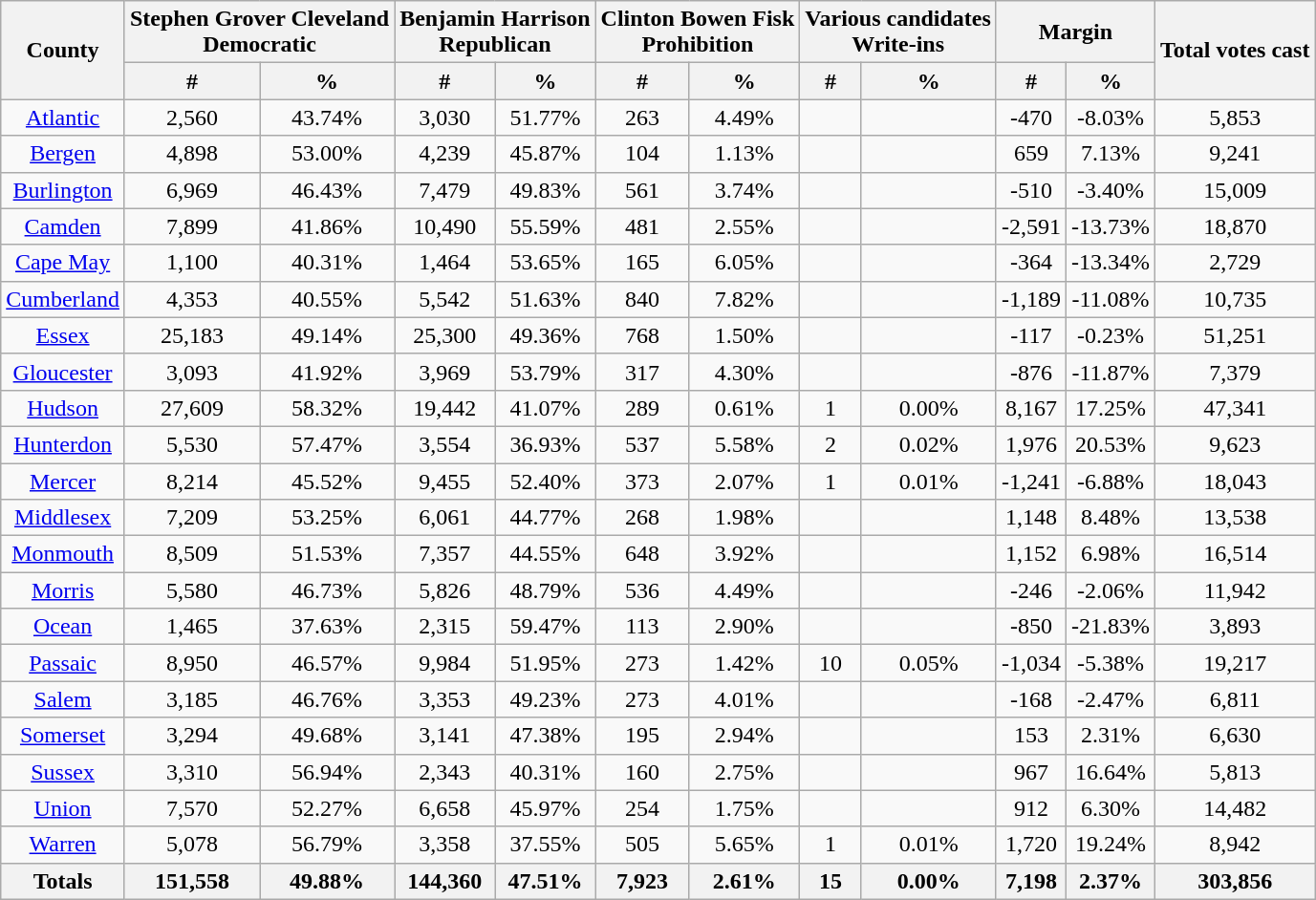<table class="wikitable sortable">
<tr>
<th rowspan="2">County</th>
<th colspan="2">Stephen Grover Cleveland<br>Democratic</th>
<th colspan="2">Benjamin Harrison<br>Republican</th>
<th colspan="2">Clinton Bowen Fisk<br>Prohibition</th>
<th colspan="2">Various candidates<br>Write-ins</th>
<th colspan="2">Margin</th>
<th rowspan="2" data-sort-type="number">Total votes cast </th>
</tr>
<tr>
<th data-sort-type="number">#</th>
<th data-sort-type="number">%</th>
<th data-sort-type="number">#</th>
<th data-sort-type="number">%</th>
<th data-sort-type="number">#</th>
<th data-sort-type="number">%</th>
<th data-sort-type="number">#</th>
<th data-sort-type="number">%</th>
<th data-sort-type="number">#</th>
<th data-sort-type="number">%</th>
</tr>
<tr style="text-align:center;">
<td><a href='#'>Atlantic</a></td>
<td>2,560</td>
<td>43.74%</td>
<td>3,030</td>
<td>51.77%</td>
<td>263</td>
<td>4.49%</td>
<td></td>
<td></td>
<td>-470</td>
<td>-8.03%</td>
<td>5,853</td>
</tr>
<tr style="text-align:center;">
<td><a href='#'>Bergen</a></td>
<td>4,898</td>
<td>53.00%</td>
<td>4,239</td>
<td>45.87%</td>
<td>104</td>
<td>1.13%</td>
<td></td>
<td></td>
<td>659</td>
<td>7.13%</td>
<td>9,241</td>
</tr>
<tr style="text-align:center;">
<td><a href='#'>Burlington</a></td>
<td>6,969</td>
<td>46.43%</td>
<td>7,479</td>
<td>49.83%</td>
<td>561</td>
<td>3.74%</td>
<td></td>
<td></td>
<td>-510</td>
<td>-3.40%</td>
<td>15,009</td>
</tr>
<tr style="text-align:center;">
<td><a href='#'>Camden</a></td>
<td>7,899</td>
<td>41.86%</td>
<td>10,490</td>
<td>55.59%</td>
<td>481</td>
<td>2.55%</td>
<td></td>
<td></td>
<td>-2,591</td>
<td>-13.73%</td>
<td>18,870</td>
</tr>
<tr style="text-align:center;">
<td><a href='#'>Cape May</a></td>
<td>1,100</td>
<td>40.31%</td>
<td>1,464</td>
<td>53.65%</td>
<td>165</td>
<td>6.05%</td>
<td></td>
<td></td>
<td>-364</td>
<td>-13.34%</td>
<td>2,729</td>
</tr>
<tr style="text-align:center;">
<td><a href='#'>Cumberland</a></td>
<td>4,353</td>
<td>40.55%</td>
<td>5,542</td>
<td>51.63%</td>
<td>840</td>
<td>7.82%</td>
<td></td>
<td></td>
<td>-1,189</td>
<td>-11.08%</td>
<td>10,735</td>
</tr>
<tr style="text-align:center;">
<td><a href='#'>Essex</a></td>
<td>25,183</td>
<td>49.14%</td>
<td>25,300</td>
<td>49.36%</td>
<td>768</td>
<td>1.50%</td>
<td></td>
<td></td>
<td>-117</td>
<td>-0.23%</td>
<td>51,251</td>
</tr>
<tr style="text-align:center;">
<td><a href='#'>Gloucester</a></td>
<td>3,093</td>
<td>41.92%</td>
<td>3,969</td>
<td>53.79%</td>
<td>317</td>
<td>4.30%</td>
<td></td>
<td></td>
<td>-876</td>
<td>-11.87%</td>
<td>7,379</td>
</tr>
<tr style="text-align:center;">
<td><a href='#'>Hudson</a></td>
<td>27,609</td>
<td>58.32%</td>
<td>19,442</td>
<td>41.07%</td>
<td>289</td>
<td>0.61%</td>
<td>1</td>
<td>0.00%</td>
<td>8,167</td>
<td>17.25%</td>
<td>47,341</td>
</tr>
<tr style="text-align:center;">
<td><a href='#'>Hunterdon</a></td>
<td>5,530</td>
<td>57.47%</td>
<td>3,554</td>
<td>36.93%</td>
<td>537</td>
<td>5.58%</td>
<td>2</td>
<td>0.02%</td>
<td>1,976</td>
<td>20.53%</td>
<td>9,623</td>
</tr>
<tr style="text-align:center;">
<td><a href='#'>Mercer</a></td>
<td>8,214</td>
<td>45.52%</td>
<td>9,455</td>
<td>52.40%</td>
<td>373</td>
<td>2.07%</td>
<td>1</td>
<td>0.01%</td>
<td>-1,241</td>
<td>-6.88%</td>
<td>18,043</td>
</tr>
<tr style="text-align:center;">
<td><a href='#'>Middlesex</a></td>
<td>7,209</td>
<td>53.25%</td>
<td>6,061</td>
<td>44.77%</td>
<td>268</td>
<td>1.98%</td>
<td></td>
<td></td>
<td>1,148</td>
<td>8.48%</td>
<td>13,538</td>
</tr>
<tr style="text-align:center;">
<td><a href='#'>Monmouth</a></td>
<td>8,509</td>
<td>51.53%</td>
<td>7,357</td>
<td>44.55%</td>
<td>648</td>
<td>3.92%</td>
<td></td>
<td></td>
<td>1,152</td>
<td>6.98%</td>
<td>16,514</td>
</tr>
<tr style="text-align:center;">
<td><a href='#'>Morris</a></td>
<td>5,580</td>
<td>46.73%</td>
<td>5,826</td>
<td>48.79%</td>
<td>536</td>
<td>4.49%</td>
<td></td>
<td></td>
<td>-246</td>
<td>-2.06%</td>
<td>11,942</td>
</tr>
<tr style="text-align:center;">
<td><a href='#'>Ocean</a></td>
<td>1,465</td>
<td>37.63%</td>
<td>2,315</td>
<td>59.47%</td>
<td>113</td>
<td>2.90%</td>
<td></td>
<td></td>
<td>-850</td>
<td>-21.83%</td>
<td>3,893</td>
</tr>
<tr style="text-align:center;">
<td><a href='#'>Passaic</a></td>
<td>8,950</td>
<td>46.57%</td>
<td>9,984</td>
<td>51.95%</td>
<td>273</td>
<td>1.42%</td>
<td>10</td>
<td>0.05%</td>
<td>-1,034</td>
<td>-5.38%</td>
<td>19,217</td>
</tr>
<tr style="text-align:center;">
<td><a href='#'>Salem</a></td>
<td>3,185</td>
<td>46.76%</td>
<td>3,353</td>
<td>49.23%</td>
<td>273</td>
<td>4.01%</td>
<td></td>
<td></td>
<td>-168</td>
<td>-2.47%</td>
<td>6,811</td>
</tr>
<tr style="text-align:center;">
<td><a href='#'>Somerset</a></td>
<td>3,294</td>
<td>49.68%</td>
<td>3,141</td>
<td>47.38%</td>
<td>195</td>
<td>2.94%</td>
<td></td>
<td></td>
<td>153</td>
<td>2.31%</td>
<td>6,630</td>
</tr>
<tr style="text-align:center;">
<td><a href='#'>Sussex</a></td>
<td>3,310</td>
<td>56.94%</td>
<td>2,343</td>
<td>40.31%</td>
<td>160</td>
<td>2.75%</td>
<td></td>
<td></td>
<td>967</td>
<td>16.64%</td>
<td>5,813</td>
</tr>
<tr style="text-align:center;">
<td><a href='#'>Union</a></td>
<td>7,570</td>
<td>52.27%</td>
<td>6,658</td>
<td>45.97%</td>
<td>254</td>
<td>1.75%</td>
<td></td>
<td></td>
<td>912</td>
<td>6.30%</td>
<td>14,482</td>
</tr>
<tr style="text-align:center;">
<td><a href='#'>Warren</a></td>
<td>5,078</td>
<td>56.79%</td>
<td>3,358</td>
<td>37.55%</td>
<td>505</td>
<td>5.65%</td>
<td>1</td>
<td>0.01%</td>
<td>1,720</td>
<td>19.24%</td>
<td>8,942</td>
</tr>
<tr>
<th>Totals</th>
<th>151,558</th>
<th>49.88%</th>
<th>144,360</th>
<th>47.51%</th>
<th>7,923</th>
<th>2.61%</th>
<th>15</th>
<th>0.00%</th>
<th>7,198</th>
<th>2.37%</th>
<th>303,856</th>
</tr>
</table>
